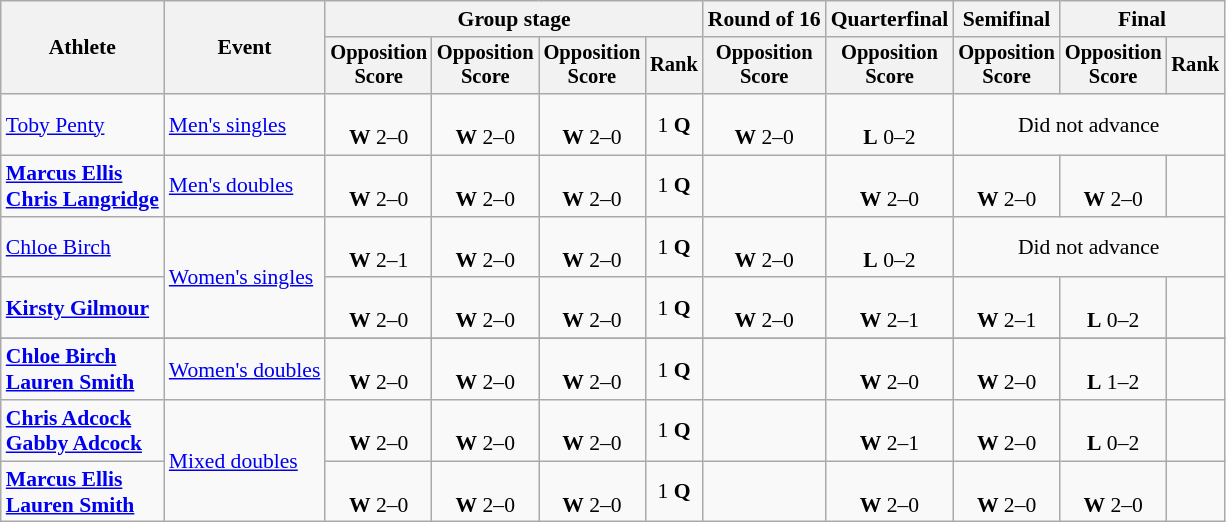<table class=wikitable style=font-size:90%;text-align:center>
<tr>
<th rowspan=2>Athlete</th>
<th rowspan=2>Event</th>
<th colspan=4>Group stage</th>
<th>Round of 16</th>
<th>Quarterfinal</th>
<th>Semifinal</th>
<th colspan=2>Final</th>
</tr>
<tr style=font-size:95%>
<th>Opposition<br>Score</th>
<th>Opposition<br>Score</th>
<th>Opposition<br>Score</th>
<th>Rank</th>
<th>Opposition<br>Score</th>
<th>Opposition<br>Score</th>
<th>Opposition<br>Score</th>
<th>Opposition<br>Score</th>
<th>Rank</th>
</tr>
<tr>
<td align=left><a href='#'>Toby Penty</a></td>
<td align=left><a href='#'>Men's singles</a></td>
<td><br><strong>W</strong> 2–0</td>
<td><br><strong>W</strong> 2–0</td>
<td><br><strong>W</strong> 2–0</td>
<td>1 <strong>Q</strong></td>
<td><br><strong>W</strong> 2–0</td>
<td><br><strong>L</strong> 0–2</td>
<td colspan=3>Did not advance</td>
</tr>
<tr>
<td align=left><strong><a href='#'>Marcus Ellis</a><br><a href='#'>Chris Langridge</a></strong></td>
<td align=left><a href='#'>Men's doubles</a></td>
<td><br><strong>W</strong> 2–0</td>
<td><br><strong>W</strong> 2–0</td>
<td><br><strong>W</strong> 2–0</td>
<td>1 <strong>Q</strong></td>
<td></td>
<td><br><strong>W</strong> 2–0</td>
<td><br><strong>W</strong> 2–0</td>
<td><br><strong>W</strong> 2–0</td>
<td></td>
</tr>
<tr>
<td align=left><a href='#'>Chloe Birch</a></td>
<td align=left rowspan=2><a href='#'>Women's singles</a></td>
<td><br><strong>W</strong> 2–1</td>
<td><br><strong>W</strong> 2–0</td>
<td><br><strong>W</strong> 2–0</td>
<td>1 <strong>Q</strong></td>
<td><br><strong>W</strong> 2–0</td>
<td><br><strong>L</strong> 0–2</td>
<td colspan=3>Did not advance</td>
</tr>
<tr>
<td align=left><strong><a href='#'>Kirsty Gilmour</a></strong></td>
<td><br><strong>W</strong> 2–0</td>
<td><br><strong>W</strong> 2–0</td>
<td><br><strong>W</strong> 2–0</td>
<td>1 <strong>Q</strong></td>
<td><br><strong>W</strong> 2–0</td>
<td><br><strong>W</strong> 2–1</td>
<td><br> <strong>W</strong> 2–1</td>
<td><br> <strong>L</strong> 0–2</td>
<td></td>
</tr>
<tr>
</tr>
<tr>
<td align=left><strong><a href='#'>Chloe Birch</a><br><a href='#'>Lauren Smith</a></strong></td>
<td align=left><a href='#'>Women's doubles</a></td>
<td><br><strong>W</strong> 2–0</td>
<td><br><strong>W</strong> 2–0</td>
<td><br><strong>W</strong> 2–0</td>
<td>1 <strong>Q</strong></td>
<td></td>
<td><br><strong>W</strong> 2–0</td>
<td><br><strong>W</strong> 2–0</td>
<td><br><strong>L</strong> 1–2</td>
<td></td>
</tr>
<tr>
<td align=left><strong><a href='#'>Chris Adcock</a><br><a href='#'>Gabby Adcock</a></strong></td>
<td align=left rowspan=2><a href='#'>Mixed doubles</a></td>
<td><br><strong>W</strong> 2–0</td>
<td><br><strong>W</strong> 2–0</td>
<td><br><strong>W</strong> 2–0</td>
<td>1 <strong>Q</strong></td>
<td></td>
<td><br><strong>W</strong> 2–1</td>
<td><br> <strong>W</strong> 2–0</td>
<td><br><strong>L</strong> 0–2</td>
<td></td>
</tr>
<tr>
<td align=left><strong><a href='#'>Marcus Ellis</a><br><a href='#'>Lauren Smith</a></strong></td>
<td><br><strong>W</strong> 2–0</td>
<td><br><strong>W</strong> 2–0</td>
<td><br><strong>W</strong> 2–0</td>
<td>1 <strong>Q</strong></td>
<td></td>
<td><br><strong>W</strong> 2–0</td>
<td><br><strong>W</strong> 2–0</td>
<td><br><strong>W</strong> 2–0</td>
<td></td>
</tr>
</table>
